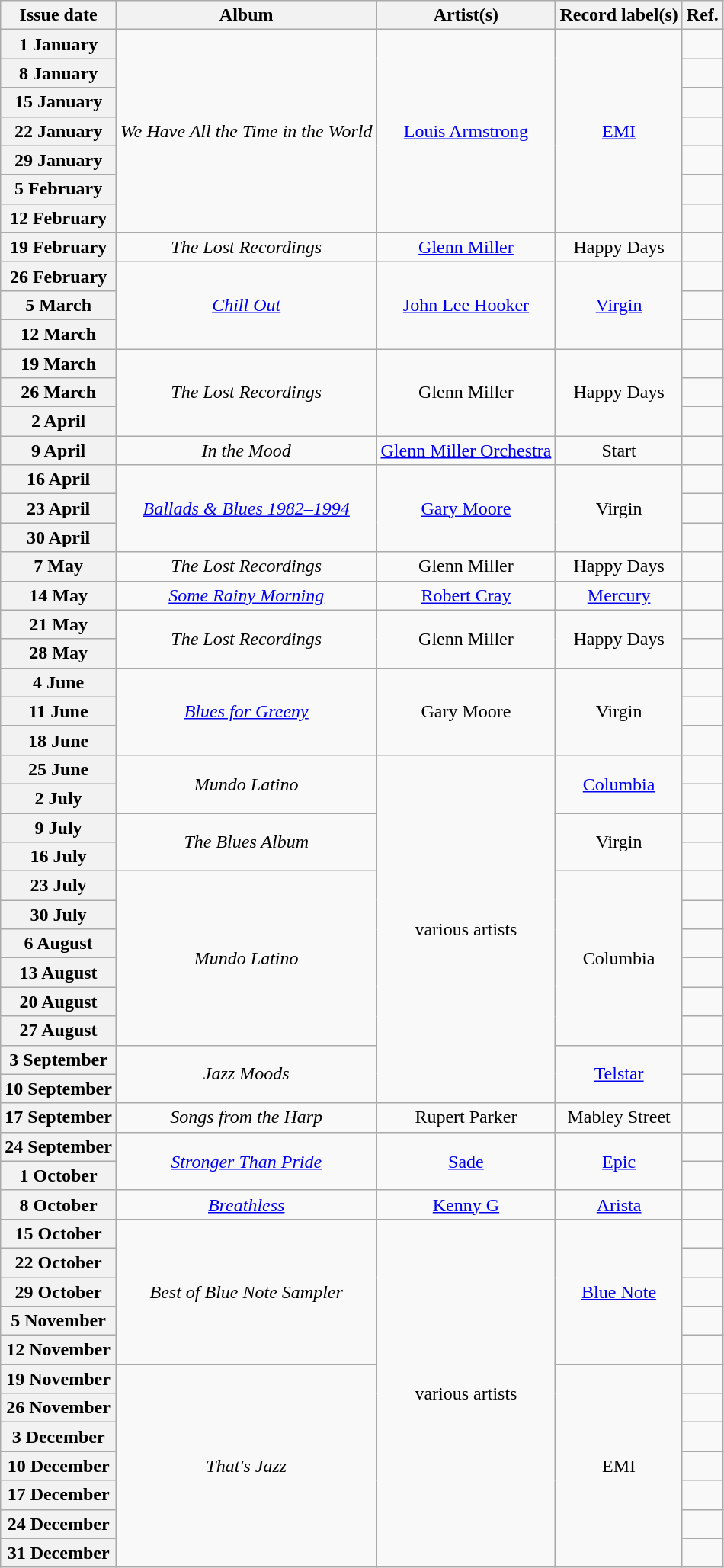<table class="wikitable plainrowheaders" style="text-align:center">
<tr>
<th scope="col">Issue date</th>
<th scope="col">Album</th>
<th scope="col">Artist(s)</th>
<th scope="col">Record label(s)</th>
<th scope="col">Ref.</th>
</tr>
<tr>
<th scope="row">1 January</th>
<td rowspan="7"><em>We Have All the Time in the World</em></td>
<td rowspan="7"><a href='#'>Louis Armstrong</a></td>
<td rowspan="7"><a href='#'>EMI</a></td>
<td></td>
</tr>
<tr>
<th scope="row">8 January</th>
<td></td>
</tr>
<tr>
<th scope="row">15 January</th>
<td></td>
</tr>
<tr>
<th scope="row">22 January</th>
<td></td>
</tr>
<tr>
<th scope="row">29 January</th>
<td></td>
</tr>
<tr>
<th scope="row">5 February</th>
<td></td>
</tr>
<tr>
<th scope="row">12 February</th>
<td></td>
</tr>
<tr>
<th scope="row">19 February</th>
<td><em>The Lost Recordings</em></td>
<td><a href='#'>Glenn Miller</a></td>
<td>Happy Days</td>
<td></td>
</tr>
<tr>
<th scope="row">26 February</th>
<td rowspan="3"><em><a href='#'>Chill Out</a></em></td>
<td rowspan="3"><a href='#'>John Lee Hooker</a></td>
<td rowspan="3"><a href='#'>Virgin</a></td>
<td></td>
</tr>
<tr>
<th scope="row">5 March</th>
<td></td>
</tr>
<tr>
<th scope="row">12 March</th>
<td></td>
</tr>
<tr>
<th scope="row">19 March</th>
<td rowspan="3"><em>The Lost Recordings</em></td>
<td rowspan="3">Glenn Miller</td>
<td rowspan="3">Happy Days</td>
<td></td>
</tr>
<tr>
<th scope="row">26 March</th>
<td></td>
</tr>
<tr>
<th scope="row">2 April</th>
<td></td>
</tr>
<tr>
<th scope="row">9 April</th>
<td><em>In the Mood</em></td>
<td><a href='#'>Glenn Miller Orchestra</a></td>
<td>Start</td>
<td></td>
</tr>
<tr>
<th scope="row">16 April</th>
<td rowspan="3"><em><a href='#'>Ballads & Blues 1982–1994</a></em></td>
<td rowspan="3"><a href='#'>Gary Moore</a></td>
<td rowspan="3">Virgin</td>
<td></td>
</tr>
<tr>
<th scope="row">23 April</th>
<td></td>
</tr>
<tr>
<th scope="row">30 April</th>
<td></td>
</tr>
<tr>
<th scope="row">7 May</th>
<td><em>The Lost Recordings</em></td>
<td>Glenn Miller</td>
<td>Happy Days</td>
<td></td>
</tr>
<tr>
<th scope="row">14 May</th>
<td><em><a href='#'>Some Rainy Morning</a></em></td>
<td><a href='#'>Robert Cray</a></td>
<td><a href='#'>Mercury</a></td>
<td></td>
</tr>
<tr>
<th scope="row">21 May</th>
<td rowspan="2"><em>The Lost Recordings</em></td>
<td rowspan="2">Glenn Miller</td>
<td rowspan="2">Happy Days</td>
<td></td>
</tr>
<tr>
<th scope="row">28 May</th>
<td></td>
</tr>
<tr>
<th scope="row">4 June</th>
<td rowspan="3"><em><a href='#'>Blues for Greeny</a></em></td>
<td rowspan="3">Gary Moore</td>
<td rowspan="3">Virgin</td>
<td></td>
</tr>
<tr>
<th scope="row">11 June</th>
<td></td>
</tr>
<tr>
<th scope="row">18 June</th>
<td></td>
</tr>
<tr>
<th scope="row">25 June</th>
<td rowspan="2"><em>Mundo Latino</em></td>
<td rowspan="12">various artists</td>
<td rowspan="2"><a href='#'>Columbia</a></td>
<td></td>
</tr>
<tr>
<th scope="row">2 July</th>
<td></td>
</tr>
<tr>
<th scope="row">9 July</th>
<td rowspan="2"><em>The Blues Album</em></td>
<td rowspan="2">Virgin</td>
<td></td>
</tr>
<tr>
<th scope="row">16 July</th>
<td></td>
</tr>
<tr>
<th scope="row">23 July</th>
<td rowspan="6"><em>Mundo Latino</em></td>
<td rowspan="6">Columbia</td>
<td></td>
</tr>
<tr>
<th scope="row">30 July</th>
<td></td>
</tr>
<tr>
<th scope="row">6 August</th>
<td></td>
</tr>
<tr>
<th scope="row">13 August</th>
<td></td>
</tr>
<tr>
<th scope="row">20 August</th>
<td></td>
</tr>
<tr>
<th scope="row">27 August</th>
<td></td>
</tr>
<tr>
<th scope="row">3 September</th>
<td rowspan="2"><em>Jazz Moods</em></td>
<td rowspan="2"><a href='#'>Telstar</a></td>
<td></td>
</tr>
<tr>
<th scope="row">10 September</th>
<td></td>
</tr>
<tr>
<th scope="row">17 September</th>
<td><em>Songs from the Harp</em></td>
<td>Rupert Parker</td>
<td>Mabley Street</td>
<td></td>
</tr>
<tr>
<th scope="row">24 September</th>
<td rowspan="2"><em><a href='#'>Stronger Than Pride</a></em></td>
<td rowspan="2"><a href='#'>Sade</a></td>
<td rowspan="2"><a href='#'>Epic</a></td>
<td></td>
</tr>
<tr>
<th scope="row">1 October</th>
<td></td>
</tr>
<tr>
<th scope="row">8 October</th>
<td><em><a href='#'>Breathless</a></em></td>
<td><a href='#'>Kenny G</a></td>
<td><a href='#'>Arista</a></td>
<td></td>
</tr>
<tr>
<th scope="row">15 October</th>
<td rowspan="5"><em>Best of Blue Note Sampler</em></td>
<td rowspan="12">various artists</td>
<td rowspan="5"><a href='#'>Blue Note</a></td>
<td></td>
</tr>
<tr>
<th scope="row">22 October</th>
<td></td>
</tr>
<tr>
<th scope="row">29 October</th>
<td></td>
</tr>
<tr>
<th scope="row">5 November</th>
<td></td>
</tr>
<tr>
<th scope="row">12 November</th>
<td></td>
</tr>
<tr>
<th scope="row">19 November</th>
<td rowspan="7"><em>That's Jazz</em></td>
<td rowspan="7">EMI</td>
<td></td>
</tr>
<tr>
<th scope="row">26 November</th>
<td></td>
</tr>
<tr>
<th scope="row">3 December</th>
<td></td>
</tr>
<tr>
<th scope="row">10 December</th>
<td></td>
</tr>
<tr>
<th scope="row">17 December</th>
<td></td>
</tr>
<tr>
<th scope="row">24 December</th>
<td></td>
</tr>
<tr>
<th scope="row">31 December</th>
<td></td>
</tr>
</table>
